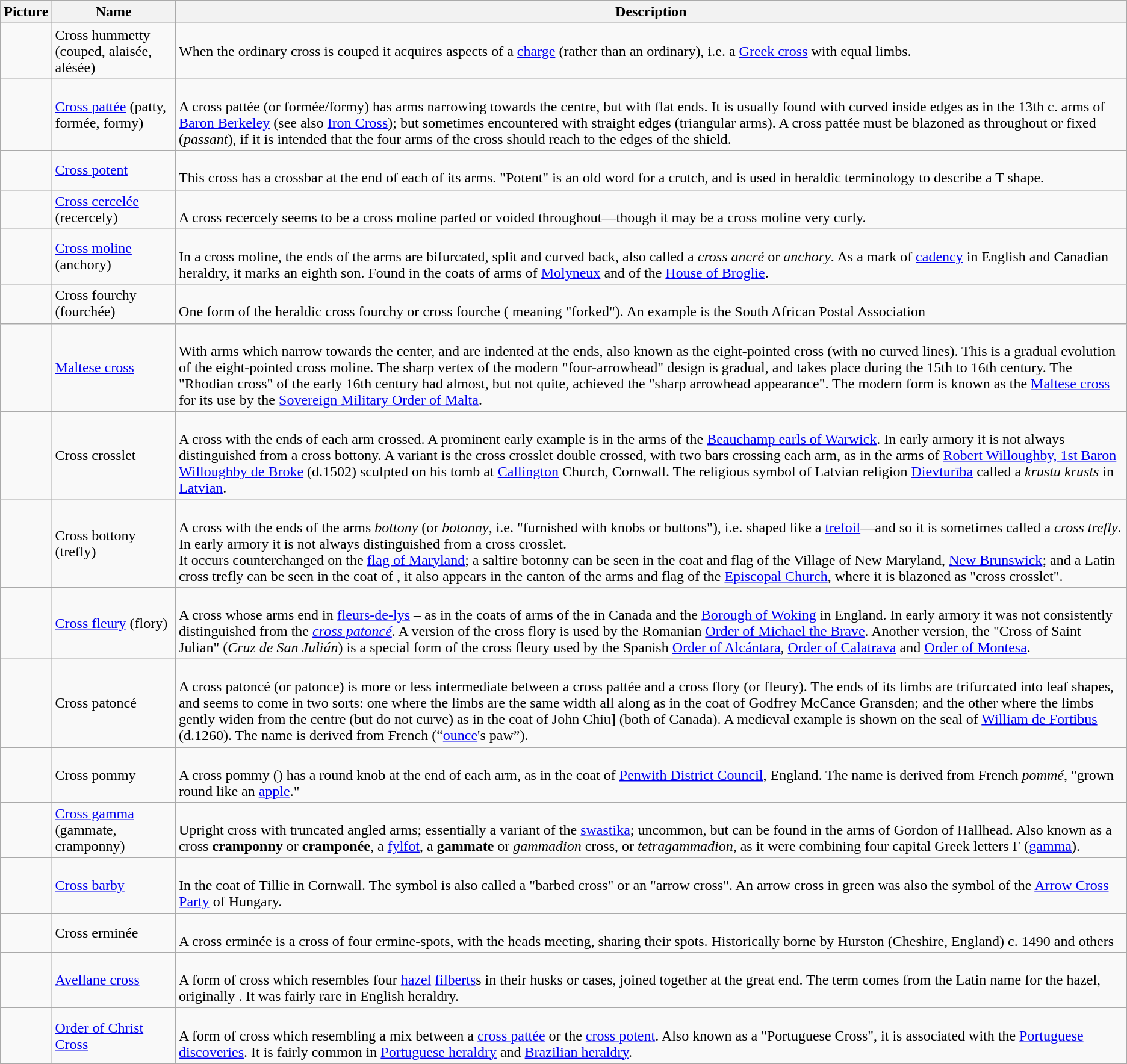<table class="wikitable">
<tr>
<th>Picture</th>
<th>Name</th>
<th>Description</th>
</tr>
<tr>
<td></td>
<td>Cross hummetty (couped, alaisée, alésée)</td>
<td>When the ordinary cross is couped it acquires aspects of a <a href='#'>charge</a> (rather than an ordinary), i.e. a <a href='#'>Greek cross</a> with equal limbs.</td>
</tr>
<tr>
<td style="text-align:center;"></td>
<td><a href='#'>Cross pattée</a> (patty, formée, formy)</td>
<td><br>A cross pattée (or formée/formy) has arms narrowing towards the centre, but with flat ends. It is usually found with curved inside edges as in the 13th c. arms of <a href='#'>Baron Berkeley</a> (see also <a href='#'>Iron Cross</a>); but sometimes encountered with straight edges (triangular arms). A cross pattée must be blazoned as throughout or fixed (<em>passant</em>), if it is intended that the four arms of the cross should reach to the edges of the shield.</td>
</tr>
<tr>
<td style="text-align:center;"></td>
<td><span><a href='#'>Cross potent</a></span></td>
<td><br>This cross has a crossbar at the end of each of its arms. "Potent" is an old word for a crutch, and is used in heraldic terminology to describe a T shape.</td>
</tr>
<tr>
<td style="text-align:center;"></td>
<td><a href='#'>Cross cercelée</a> (recercely)</td>
<td><br>A cross recercely seems to be a cross moline parted or voided throughout—though it may be a cross moline very curly.</td>
</tr>
<tr>
<td style="text-align:center;"></td>
<td><a href='#'>Cross moline</a> (anchory)</td>
<td><br>In a cross moline, the ends of the arms are bifurcated, split and curved back, also called a <em>cross ancré</em> or <em>anchory</em>.
As a mark of <a href='#'>cadency</a> in English and Canadian heraldry, it marks an eighth son.
Found in the coats of arms of <a href='#'>Molyneux</a> and of the <a href='#'>House of Broglie</a>.</td>
</tr>
<tr>
<td style="text-align:center;"></td>
<td>Cross fourchy (fourchée)</td>
<td><br>One form of the heraldic cross fourchy or cross fourche ( meaning "forked"). An example is the South African Postal Association</td>
</tr>
<tr>
<td style="text-align:center;"></td>
<td><a href='#'>Maltese cross</a></td>
<td><br>With arms which narrow towards the center, and are indented at the ends, also known as the eight-pointed cross (with no curved lines). This is a gradual evolution of the eight-pointed cross moline. The sharp vertex of the modern "four-arrowhead" design is gradual, and takes place during the 15th to 16th century. The "Rhodian cross" of the early 16th century had almost, but not quite, achieved the "sharp arrowhead appearance". The modern form is known as the <a href='#'>Maltese cross</a> for its use by the <a href='#'>Sovereign Military Order of Malta</a>.</td>
</tr>
<tr>
<td style="text-align:center;"></td>
<td>Cross crosslet</td>
<td><br>A cross with the ends of each arm crossed. A prominent early example is in the arms of the <a href='#'>Beauchamp earls of Warwick</a>. In early armory it is not always distinguished from a cross bottony. A variant is the cross crosslet double crossed, with two bars crossing each arm, as in the arms of <a href='#'>Robert Willoughby, 1st Baron Willoughby de Broke</a> (d.1502) sculpted on his tomb at <a href='#'>Callington</a> Church, Cornwall. The religious symbol of Latvian religion <a href='#'>Dievturība</a> called a <em>krustu krusts</em> in <a href='#'>Latvian</a>.</td>
</tr>
<tr>
<td style="text-align:center;"></td>
<td>Cross bottony (trefly)</td>
<td><br>A cross with the ends of the arms <em>bottony</em> (or <em>botonny</em>, i.e. "furnished with knobs or buttons"), i.e. shaped like a <a href='#'>trefoil</a>—and so it is sometimes called a <em>cross trefly</em>. In early armory it is not always distinguished from a cross crosslet.<br>It occurs counterchanged on the <a href='#'>flag of Maryland</a>; a saltire botonny can be seen in the coat and flag of the  Village of New Maryland, <a href='#'>New Brunswick</a>; and a Latin cross trefly can be seen in the coat of , it also appears in the canton of the arms and flag of the <a href='#'>Episcopal Church</a>, where it is blazoned as "cross crosslet".</td>
</tr>
<tr>
<td style="text-align:center;"></td>
<td><a href='#'>Cross fleury</a> (flory)</td>
<td><br>A cross whose arms end in <a href='#'>fleurs-de-lys</a> – as in the coats of arms of the  in Canada and the  <a href='#'>Borough of Woking</a> in England. In early armory it was not consistently distinguished from the <em><a href='#'>cross patoncé</a></em>. A version of the cross flory is used by the Romanian <a href='#'>Order of Michael the Brave</a>. Another version, the "Cross of Saint Julian" (<em>Cruz de San Julián</em>) is a special form of the cross fleury used by the Spanish <a href='#'>Order of Alcántara</a>, <a href='#'>Order of Calatrava</a> and <a href='#'>Order of Montesa</a>.</td>
</tr>
<tr>
<td style="text-align:center;"></td>
<td>Cross patoncé</td>
<td><br>A cross patoncé (or patonce) is more or less intermediate between a cross pattée and a cross flory (or fleury). The ends of its limbs are trifurcated into leaf shapes, and seems to come in two sorts: one where the limbs are the same width all along as in the coat of Godfrey McCance Gransden; and the other where the limbs gently widen from the centre (but do not curve) as in the coat of John Chiu] (both of Canada). A medieval example is shown on the seal of <a href='#'>William de Fortibus</a> (d.1260). The name is derived from French  (“<a href='#'>ounce</a>'s paw”).</td>
</tr>
<tr>
<td style="text-align:center;"></td>
<td>Cross pommy</td>
<td><br>A cross pommy () has a round knob at the end of each arm, as in the coat of <a href='#'>Penwith District Council</a>, England. The name is derived from French <em>pommé</em>, "grown round like an <a href='#'>apple</a>."</td>
</tr>
<tr>
<td style="text-align:center;"></td>
<td><a href='#'>Cross gamma</a> (gammate, cramponny)</td>
<td><br>Upright cross with truncated angled arms; essentially a variant of the <a href='#'>swastika</a>; uncommon, but can be found in the arms of Gordon of Hallhead. Also known as a cross <strong>cramponny</strong> or <strong>cramponée</strong>, a <a href='#'>fylfot</a>, a <strong>gammate</strong> or <em>gammadion</em> cross, or <em>tetragammadion</em>, as it were combining four capital Greek letters Γ (<a href='#'>gamma</a>).</td>
</tr>
<tr>
<td style="text-align:center;"></td>
<td><a href='#'>Cross barby</a></td>
<td><br>In the coat of Tillie in Cornwall. The symbol is also called a "barbed cross" or an "arrow cross". An arrow cross in green was also the symbol of the <a href='#'>Arrow Cross Party</a> of Hungary.</td>
</tr>
<tr>
<td style="text-align:center;"></td>
<td>Cross erminée</td>
<td><br>A cross erminée is a cross of four ermine-spots, with the heads meeting, sharing their spots. Historically borne by Hurston (Cheshire, England) c. 1490 and others</td>
</tr>
<tr>
<td style="text-align:center;"></td>
<td><a href='#'>Avellane cross</a></td>
<td><br>A form of cross which resembles four <a href='#'>hazel</a> <a href='#'>filberts</a>s in their husks or cases, joined together at the great end. The term comes from the Latin name for the hazel, originally . It was fairly rare in English heraldry.</td>
</tr>
<tr>
<td style="text-align:center;"></td>
<td><a href='#'>Order of Christ Cross</a></td>
<td><br>A form of cross which resembling a mix between a <a href='#'>cross pattée</a> or the <a href='#'>cross potent</a>. Also known as a "Portuguese Cross", it is associated with the <a href='#'>Portuguese discoveries</a>. It is fairly common in <a href='#'>Portuguese heraldry</a> and <a href='#'>Brazilian heraldry</a>.</td>
</tr>
<tr>
</tr>
</table>
